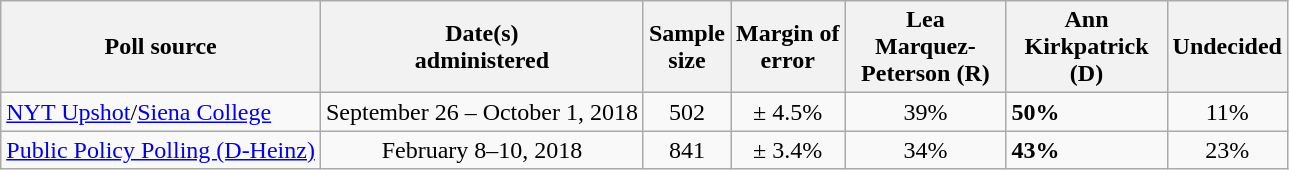<table class="wikitable">
<tr>
<th>Poll source</th>
<th>Date(s)<br>administered</th>
<th>Sample<br>size</th>
<th>Margin of<br>error</th>
<th style="width:100px;">Lea<br>Marquez-Peterson (R)</th>
<th style="width:100px;">Ann<br>Kirkpatrick (D)</th>
<th>Undecided</th>
</tr>
<tr>
<td><a href='#'>NYT Upshot</a>/<a href='#'>Siena College</a></td>
<td align=center>September 26 – October 1, 2018</td>
<td align=center>502</td>
<td align=center>± 4.5%</td>
<td align=center>39%</td>
<td><strong>50%</strong></td>
<td align=center>11%</td>
</tr>
<tr>
<td><a href='#'>Public Policy Polling (D-Heinz)</a></td>
<td align=center>February 8–10, 2018</td>
<td align=center>841</td>
<td align=center>± 3.4%</td>
<td align=center>34%</td>
<td><strong>43%</strong></td>
<td align=center>23%</td>
</tr>
</table>
